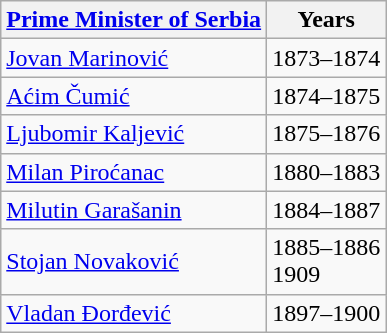<table class=wikitable>
<tr>
<th><a href='#'>Prime Minister of Serbia</a></th>
<th>Years</th>
</tr>
<tr>
<td><a href='#'>Jovan Marinović</a></td>
<td>1873–1874</td>
</tr>
<tr>
<td><a href='#'>Aćim Čumić</a></td>
<td>1874–1875</td>
</tr>
<tr>
<td><a href='#'>Ljubomir Kaljević</a></td>
<td>1875–1876</td>
</tr>
<tr>
<td><a href='#'>Milan Piroćanac</a></td>
<td>1880–1883</td>
</tr>
<tr>
<td><a href='#'>Milutin Garašanin</a></td>
<td>1884–1887</td>
</tr>
<tr>
<td><a href='#'>Stojan Novaković</a></td>
<td>1885–1886<br>1909</td>
</tr>
<tr>
<td><a href='#'>Vladan Đorđević</a></td>
<td>1897–1900</td>
</tr>
</table>
